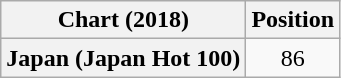<table class="wikitable plainrowheaders" style="text-align:center">
<tr>
<th scope="col">Chart (2018)</th>
<th scope="col">Position</th>
</tr>
<tr>
<th scope="row">Japan (Japan Hot 100)</th>
<td>86</td>
</tr>
</table>
